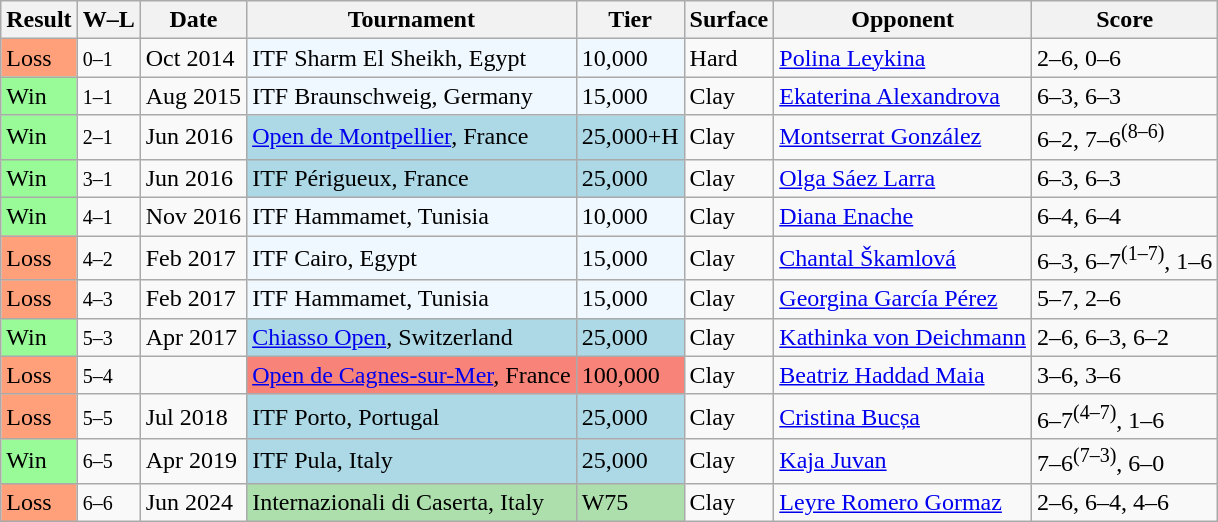<table class="sortable wikitable">
<tr>
<th>Result</th>
<th class="unsortable">W–L</th>
<th>Date</th>
<th>Tournament</th>
<th>Tier</th>
<th>Surface</th>
<th>Opponent</th>
<th class="unsortable">Score</th>
</tr>
<tr>
<td style="background:#ffa07a;">Loss</td>
<td><small>0–1</small></td>
<td>Oct 2014</td>
<td style="background:#f0f8ff;">ITF Sharm El Sheikh, Egypt</td>
<td style="background:#f0f8ff;">10,000</td>
<td>Hard</td>
<td> <a href='#'>Polina Leykina</a></td>
<td>2–6, 0–6</td>
</tr>
<tr>
<td style="background:#98fb98;">Win</td>
<td><small>1–1</small></td>
<td>Aug 2015</td>
<td style="background:#f0f8ff;">ITF Braunschweig, Germany</td>
<td style="background:#f0f8ff;">15,000</td>
<td>Clay</td>
<td> <a href='#'>Ekaterina Alexandrova</a></td>
<td>6–3, 6–3</td>
</tr>
<tr>
<td style="background:#98fb98;">Win</td>
<td><small>2–1</small></td>
<td>Jun 2016</td>
<td style="background:lightblue;"><a href='#'>Open de Montpellier</a>, France</td>
<td style="background:lightblue;">25,000+H</td>
<td>Clay</td>
<td> <a href='#'>Montserrat González</a></td>
<td>6–2, 7–6<sup>(8–6)</sup></td>
</tr>
<tr>
<td style="background:#98fb98;">Win</td>
<td><small>3–1</small></td>
<td>Jun 2016</td>
<td style="background:lightblue;">ITF Périgueux, France</td>
<td style="background:lightblue;">25,000</td>
<td>Clay</td>
<td> <a href='#'>Olga Sáez Larra</a></td>
<td>6–3, 6–3</td>
</tr>
<tr>
<td style="background:#98fb98;">Win</td>
<td><small>4–1</small></td>
<td>Nov 2016</td>
<td style="background:#f0f8ff;">ITF Hammamet, Tunisia</td>
<td style="background:#f0f8ff;">10,000</td>
<td>Clay</td>
<td> <a href='#'>Diana Enache</a></td>
<td>6–4, 6–4</td>
</tr>
<tr>
<td style="background:#ffa07a;">Loss</td>
<td><small>4–2</small></td>
<td>Feb 2017</td>
<td style="background:#f0f8ff;">ITF Cairo, Egypt</td>
<td style="background:#f0f8ff;">15,000</td>
<td>Clay</td>
<td> <a href='#'>Chantal Škamlová</a></td>
<td>6–3, 6–7<sup>(1–7)</sup>, 1–6</td>
</tr>
<tr>
<td style="background:#ffa07a;">Loss</td>
<td><small>4–3</small></td>
<td>Feb 2017</td>
<td style="background:#f0f8ff;">ITF Hammamet, Tunisia</td>
<td style="background:#f0f8ff;">15,000</td>
<td>Clay</td>
<td> <a href='#'>Georgina García Pérez</a></td>
<td>5–7, 2–6</td>
</tr>
<tr>
<td style="background:#98fb98;">Win</td>
<td><small>5–3</small></td>
<td>Apr 2017</td>
<td style="background:lightblue;"><a href='#'>Chiasso Open</a>, Switzerland</td>
<td style="background:lightblue;">25,000</td>
<td>Clay</td>
<td> <a href='#'>Kathinka von Deichmann</a></td>
<td>2–6, 6–3, 6–2</td>
</tr>
<tr>
<td style="background:#ffa07a;">Loss</td>
<td><small>5–4</small></td>
<td><a href='#'></a></td>
<td style="background:#f88379;"><a href='#'>Open de Cagnes-sur-Mer</a>, France</td>
<td style="background:#f88379;">100,000</td>
<td>Clay</td>
<td> <a href='#'>Beatriz Haddad Maia</a></td>
<td>3–6, 3–6</td>
</tr>
<tr>
<td style="background:#ffa07a;">Loss</td>
<td><small>5–5</small></td>
<td>Jul 2018</td>
<td style="background:lightblue;">ITF Porto, Portugal</td>
<td style="background:lightblue;">25,000</td>
<td>Clay</td>
<td> <a href='#'>Cristina Bucșa</a></td>
<td>6–7<sup>(4–7)</sup>, 1–6</td>
</tr>
<tr>
<td style="background:#98fb98;">Win</td>
<td><small>6–5</small></td>
<td>Apr 2019</td>
<td style="background:lightblue;">ITF Pula, Italy</td>
<td style="background:lightblue;">25,000</td>
<td>Clay</td>
<td> <a href='#'>Kaja Juvan</a></td>
<td>7–6<sup>(7–3)</sup>, 6–0</td>
</tr>
<tr>
<td style="background:#ffa07a;">Loss</td>
<td><small>6–6</small></td>
<td>Jun 2024</td>
<td style="background:#addfad;">Internazionali di Caserta, Italy</td>
<td style="background:#addfad;">W75</td>
<td>Clay</td>
<td> <a href='#'>Leyre Romero Gormaz</a></td>
<td>2–6, 6–4, 4–6</td>
</tr>
</table>
